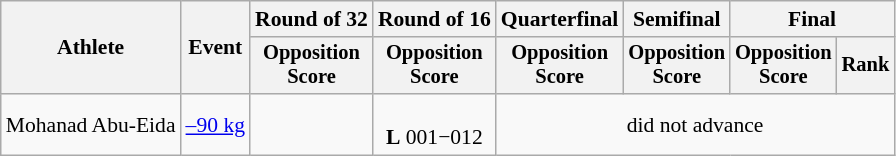<table class=wikitable style=font-size:90%;text-align:center>
<tr>
<th rowspan=2>Athlete</th>
<th rowspan=2>Event</th>
<th>Round of 32</th>
<th>Round of 16</th>
<th>Quarterfinal</th>
<th>Semifinal</th>
<th colspan=2>Final</th>
</tr>
<tr style=font-size:95%>
<th>Opposition<br>Score</th>
<th>Opposition<br>Score</th>
<th>Opposition<br>Score</th>
<th>Opposition<br>Score</th>
<th>Opposition<br>Score</th>
<th>Rank</th>
</tr>
<tr>
<td align=left>Mohanad Abu-Eida</td>
<td align=left><a href='#'>–90 kg</a></td>
<td></td>
<td><br><strong>L</strong> 001−012</td>
<td colspan=4>did not advance</td>
</tr>
</table>
